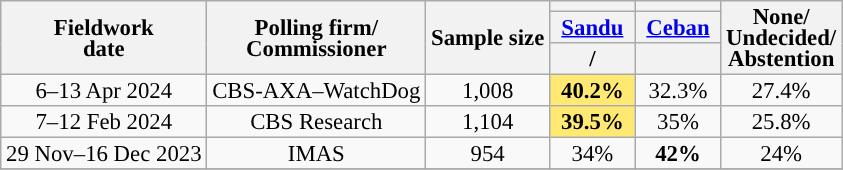<table class=wikitable style="text-align:center;font-size:95%;line-height:14px;">
<tr>
<th rowspan="3">Fieldwork<br>date</th>
<th rowspan="3">Polling firm/<br>Commissioner</th>
<th rowspan="3">Sample size</th>
<th></th>
<th></th>
<th rowspan="3">None/<br>Undecided/<br>Abstention</th>
</tr>
<tr>
<th style="width:50px;"><a href='#'>Sandu</a></th>
<th style="width:50px;"><a href='#'>Ceban</a></th>
</tr>
<tr>
<th><a href='#'></a>/<a href='#'></a></th>
<th><a href='#'></a></th>
</tr>
<tr>
<td>6–13 Apr 2024</td>
<td>CBS-AXA–WatchDog</td>
<td>1,008</td>
<td style="background:#ffe973"><strong>40.2%</strong></td>
<td>32.3%</td>
<td>27.4%</td>
</tr>
<tr>
<td>7–12 Feb 2024</td>
<td>CBS Research</td>
<td>1,104</td>
<td style="background:#ffe973"><strong>39.5%</strong></td>
<td>35%</td>
<td>25.8%</td>
</tr>
<tr>
<td data-sort-value="2023-12-16">29 Nov–16 Dec 2023</td>
<td>IMAS</td>
<td>954</td>
<td>34%</td>
<td style="background:#"><strong>42%</strong></td>
<td>24%</td>
</tr>
<tr>
</tr>
</table>
